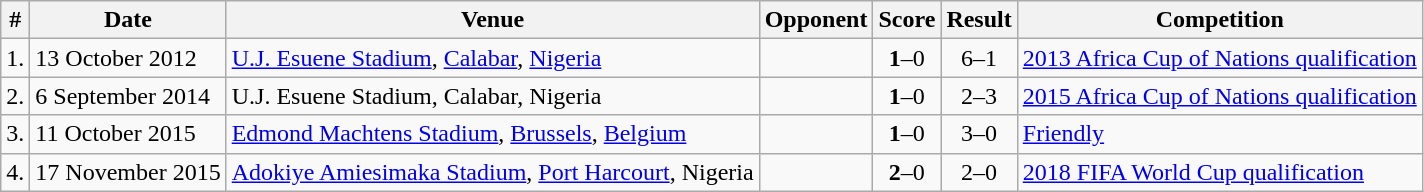<table class="wikitable">
<tr>
<th>#</th>
<th>Date</th>
<th>Venue</th>
<th>Opponent</th>
<th>Score</th>
<th>Result</th>
<th>Competition</th>
</tr>
<tr>
<td>1.</td>
<td>13 October 2012</td>
<td><a href='#'>U.J. Esuene Stadium</a>, <a href='#'>Calabar</a>, <a href='#'>Nigeria</a></td>
<td></td>
<td align=center><strong>1</strong>–0</td>
<td align=center>6–1</td>
<td><a href='#'>2013 Africa Cup of Nations qualification</a></td>
</tr>
<tr>
<td>2.</td>
<td>6 September 2014</td>
<td>U.J. Esuene Stadium, Calabar, Nigeria</td>
<td></td>
<td align=center><strong>1</strong>–0</td>
<td align=center>2–3</td>
<td><a href='#'>2015 Africa Cup of Nations qualification</a></td>
</tr>
<tr>
<td>3.</td>
<td>11 October 2015</td>
<td><a href='#'>Edmond Machtens Stadium</a>, <a href='#'>Brussels</a>, <a href='#'>Belgium</a></td>
<td></td>
<td align=center><strong>1</strong>–0</td>
<td align=center>3–0</td>
<td><a href='#'>Friendly</a></td>
</tr>
<tr>
<td>4.</td>
<td>17 November 2015</td>
<td><a href='#'>Adokiye Amiesimaka Stadium</a>, <a href='#'>Port Harcourt</a>, Nigeria</td>
<td></td>
<td align=center><strong>2</strong>–0</td>
<td align=center>2–0</td>
<td><a href='#'>2018 FIFA World Cup qualification</a></td>
</tr>
</table>
